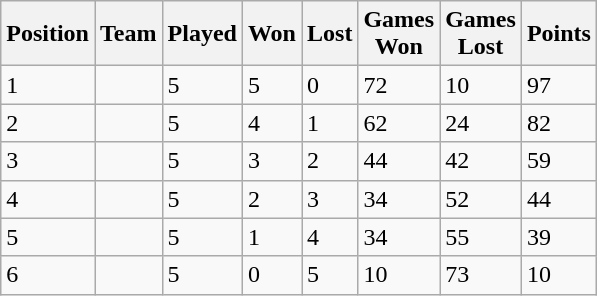<table class="wikitable">
<tr>
<th>Position</th>
<th>Team</th>
<th>Played</th>
<th>Won</th>
<th>Lost</th>
<th>Games<br>Won</th>
<th>Games<br>Lost</th>
<th>Points</th>
</tr>
<tr>
<td>1</td>
<td></td>
<td>5</td>
<td>5</td>
<td>0</td>
<td>72</td>
<td>10</td>
<td>97</td>
</tr>
<tr>
<td>2</td>
<td></td>
<td>5</td>
<td>4</td>
<td>1</td>
<td>62</td>
<td>24</td>
<td>82</td>
</tr>
<tr>
<td>3</td>
<td></td>
<td>5</td>
<td>3</td>
<td>2</td>
<td>44</td>
<td>42</td>
<td>59</td>
</tr>
<tr>
<td>4</td>
<td></td>
<td>5</td>
<td>2</td>
<td>3</td>
<td>34</td>
<td>52</td>
<td>44</td>
</tr>
<tr>
<td>5</td>
<td></td>
<td>5</td>
<td>1</td>
<td>4</td>
<td>34</td>
<td>55</td>
<td>39</td>
</tr>
<tr>
<td>6</td>
<td></td>
<td>5</td>
<td>0</td>
<td>5</td>
<td>10</td>
<td>73</td>
<td>10</td>
</tr>
</table>
